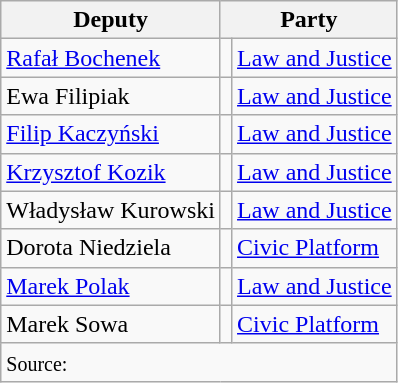<table class="wikitable">
<tr>
<th>Deputy</th>
<th colspan="2">Party</th>
</tr>
<tr>
<td><a href='#'>Rafał Bochenek</a></td>
<td></td>
<td><a href='#'>Law and Justice</a></td>
</tr>
<tr>
<td>Ewa Filipiak</td>
<td></td>
<td><a href='#'>Law and Justice</a></td>
</tr>
<tr>
<td><a href='#'>Filip Kaczyński</a></td>
<td></td>
<td><a href='#'>Law and Justice</a></td>
</tr>
<tr>
<td><a href='#'>Krzysztof Kozik</a></td>
<td></td>
<td><a href='#'>Law and Justice</a></td>
</tr>
<tr>
<td>Władysław Kurowski</td>
<td></td>
<td><a href='#'>Law and Justice</a></td>
</tr>
<tr>
<td>Dorota Niedziela</td>
<td></td>
<td><a href='#'>Civic Platform</a></td>
</tr>
<tr>
<td><a href='#'>Marek Polak</a></td>
<td></td>
<td><a href='#'>Law and Justice</a></td>
</tr>
<tr>
<td>Marek Sowa</td>
<td></td>
<td><a href='#'>Civic Platform</a></td>
</tr>
<tr>
<td colspan="3"><small>Source:</small></td>
</tr>
</table>
